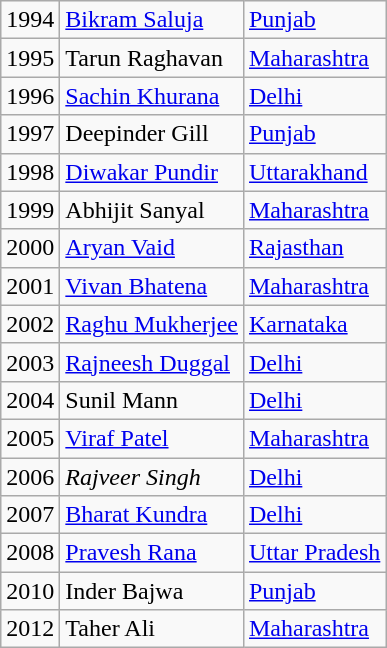<table class="wikitable">
<tr>
<td>1994</td>
<td><a href='#'>Bikram Saluja</a></td>
<td><a href='#'>Punjab</a></td>
</tr>
<tr>
<td>1995</td>
<td>Tarun Raghavan</td>
<td><a href='#'>Maharashtra</a></td>
</tr>
<tr>
<td>1996</td>
<td><a href='#'>Sachin Khurana</a></td>
<td><a href='#'>Delhi</a></td>
</tr>
<tr>
<td>1997</td>
<td>Deepinder Gill</td>
<td><a href='#'>Punjab</a></td>
</tr>
<tr>
<td>1998</td>
<td><a href='#'>Diwakar Pundir</a></td>
<td><a href='#'>Uttarakhand</a></td>
</tr>
<tr>
<td>1999</td>
<td>Abhijit Sanyal</td>
<td><a href='#'>Maharashtra</a></td>
</tr>
<tr>
<td>2000</td>
<td><a href='#'>Aryan Vaid</a></td>
<td><a href='#'>Rajasthan</a></td>
</tr>
<tr>
<td>2001</td>
<td><a href='#'>Vivan Bhatena</a></td>
<td><a href='#'>Maharashtra</a></td>
</tr>
<tr>
<td>2002</td>
<td><a href='#'>Raghu Mukherjee</a></td>
<td><a href='#'>Karnataka</a></td>
</tr>
<tr>
<td>2003</td>
<td><a href='#'>Rajneesh Duggal</a></td>
<td><a href='#'>Delhi</a></td>
</tr>
<tr>
<td>2004</td>
<td>Sunil Mann</td>
<td><a href='#'>Delhi</a></td>
</tr>
<tr>
<td>2005</td>
<td><a href='#'>Viraf Patel</a></td>
<td><a href='#'>Maharashtra</a></td>
</tr>
<tr>
<td>2006</td>
<td><em>Rajveer Singh</em></td>
<td><a href='#'>Delhi</a></td>
</tr>
<tr>
<td>2007</td>
<td><a href='#'>Bharat Kundra</a></td>
<td><a href='#'>Delhi</a></td>
</tr>
<tr>
<td>2008</td>
<td><a href='#'>Pravesh Rana</a></td>
<td><a href='#'>Uttar Pradesh</a></td>
</tr>
<tr>
<td>2010</td>
<td>Inder Bajwa</td>
<td><a href='#'>Punjab</a></td>
</tr>
<tr>
<td>2012</td>
<td>Taher Ali</td>
<td><a href='#'>Maharashtra</a></td>
</tr>
</table>
